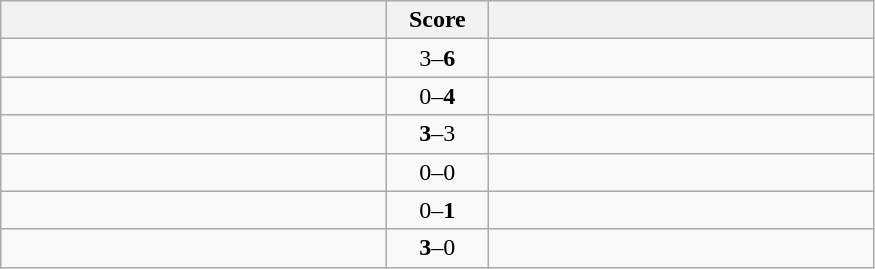<table class="wikitable" style="text-align: center;">
<tr>
<th width=250></th>
<th width=60>Score</th>
<th width=250></th>
</tr>
<tr>
<td align=left></td>
<td>3–<strong>6</strong></td>
<td align=left><strong></strong></td>
</tr>
<tr>
<td align=left></td>
<td>0–<strong>4</strong></td>
<td align=left><strong></strong></td>
</tr>
<tr>
<td align=left><strong></strong></td>
<td><strong>3</strong>–3</td>
<td align=left></td>
</tr>
<tr>
<td align=left></td>
<td>0–0</td>
<td align=left></td>
</tr>
<tr>
<td align=left></td>
<td>0–<strong>1</strong></td>
<td align=left><strong></strong></td>
</tr>
<tr>
<td align=left><strong></strong></td>
<td><strong>3</strong>–0</td>
<td align=left></td>
</tr>
</table>
